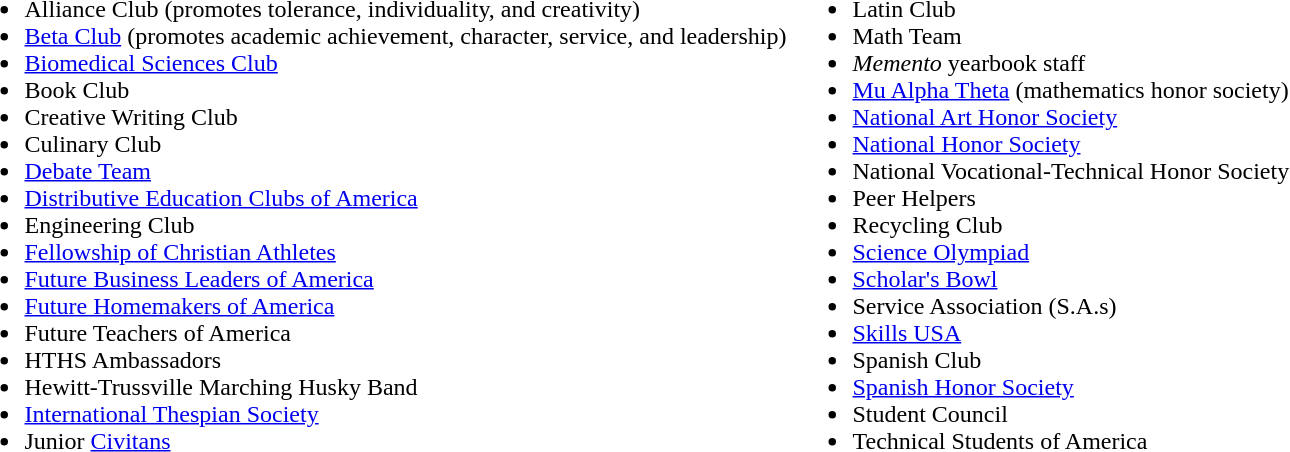<table>
<tr valign ="top">
<td><br><ul><li>Alliance Club (promotes tolerance, individuality, and creativity)</li><li><a href='#'>Beta Club</a> (promotes academic achievement, character, service, and leadership)</li><li><a href='#'>Biomedical Sciences Club</a></li><li>Book Club</li><li>Creative Writing Club</li><li>Culinary Club</li><li><a href='#'>Debate Team</a></li><li><a href='#'>Distributive Education Clubs of America</a></li><li>Engineering Club</li><li><a href='#'>Fellowship of Christian Athletes</a></li><li><a href='#'>Future Business Leaders of America</a></li><li><a href='#'>Future Homemakers of America</a></li><li>Future Teachers of America</li><li>HTHS Ambassadors</li><li>Hewitt-Trussville Marching Husky Band</li><li><a href='#'>International Thespian Society</a></li><li>Junior <a href='#'>Civitans</a></li></ul></td>
<td><br><ul><li>Latin Club</li><li>Math Team</li><li><em>Memento</em> yearbook staff</li><li><a href='#'>Mu Alpha Theta</a> (mathematics honor society)</li><li><a href='#'>National Art Honor Society</a></li><li><a href='#'>National Honor Society</a></li><li>National Vocational-Technical Honor Society</li><li>Peer Helpers</li><li>Recycling Club</li><li><a href='#'>Science Olympiad</a></li><li><a href='#'>Scholar's Bowl</a></li><li>Service Association (S.A.s)</li><li><a href='#'>Skills USA</a></li><li>Spanish Club</li><li><a href='#'>Spanish Honor Society</a></li><li>Student Council</li><li>Technical Students of America</li></ul></td>
</tr>
</table>
